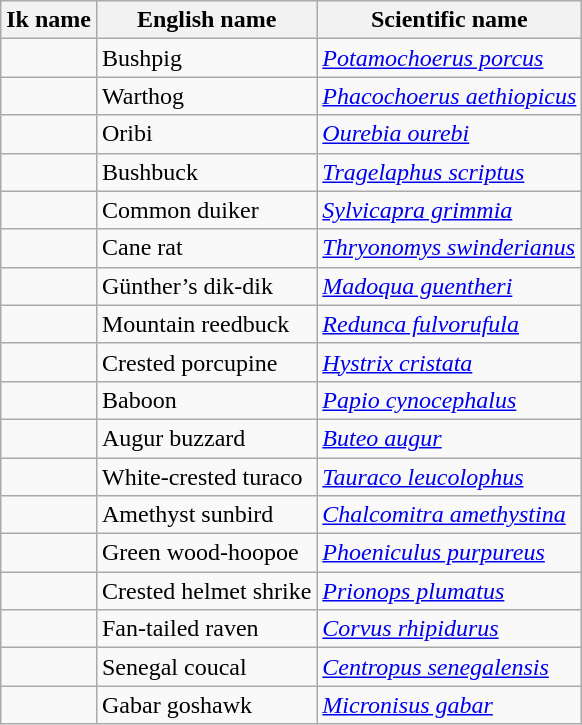<table class="wikitable sortable">
<tr>
<th>Ik name</th>
<th>English name</th>
<th>Scientific name</th>
</tr>
<tr>
<td></td>
<td>Bushpig</td>
<td><em><a href='#'>Potamochoerus porcus</a></em></td>
</tr>
<tr>
<td></td>
<td>Warthog</td>
<td><em><a href='#'>Phacochoerus aethiopicus</a></em></td>
</tr>
<tr>
<td></td>
<td>Oribi</td>
<td><em><a href='#'>Ourebia ourebi</a></em></td>
</tr>
<tr>
<td></td>
<td>Bushbuck</td>
<td><em><a href='#'>Tragelaphus scriptus</a></em></td>
</tr>
<tr>
<td></td>
<td>Common duiker</td>
<td><em><a href='#'>Sylvicapra grimmia</a></em></td>
</tr>
<tr>
<td></td>
<td>Cane rat</td>
<td><em><a href='#'>Thryonomys swinderianus</a></em></td>
</tr>
<tr>
<td></td>
<td>Günther’s dik-dik</td>
<td><em><a href='#'>Madoqua guentheri</a></em></td>
</tr>
<tr>
<td></td>
<td>Mountain reedbuck</td>
<td><em><a href='#'>Redunca fulvorufula</a></em></td>
</tr>
<tr>
<td></td>
<td>Crested porcupine</td>
<td><em><a href='#'>Hystrix cristata</a></em></td>
</tr>
<tr>
<td></td>
<td>Baboon</td>
<td><em><a href='#'>Papio cynocephalus</a></em></td>
</tr>
<tr>
<td></td>
<td>Augur buzzard</td>
<td><em><a href='#'>Buteo augur</a></em></td>
</tr>
<tr>
<td></td>
<td>White-crested turaco</td>
<td><em><a href='#'>Tauraco leucolophus</a></em></td>
</tr>
<tr>
<td></td>
<td>Amethyst sunbird</td>
<td><em><a href='#'>Chalcomitra amethystina</a></em></td>
</tr>
<tr>
<td></td>
<td>Green wood-hoopoe</td>
<td><em><a href='#'>Phoeniculus purpureus</a></em></td>
</tr>
<tr>
<td></td>
<td>Crested helmet shrike</td>
<td><em><a href='#'>Prionops plumatus</a></em></td>
</tr>
<tr>
<td></td>
<td>Fan-tailed raven</td>
<td><em><a href='#'>Corvus rhipidurus</a></em></td>
</tr>
<tr>
<td></td>
<td>Senegal coucal</td>
<td><em><a href='#'>Centropus senegalensis</a></em></td>
</tr>
<tr>
<td></td>
<td>Gabar goshawk</td>
<td><em><a href='#'>Micronisus gabar</a></em></td>
</tr>
</table>
